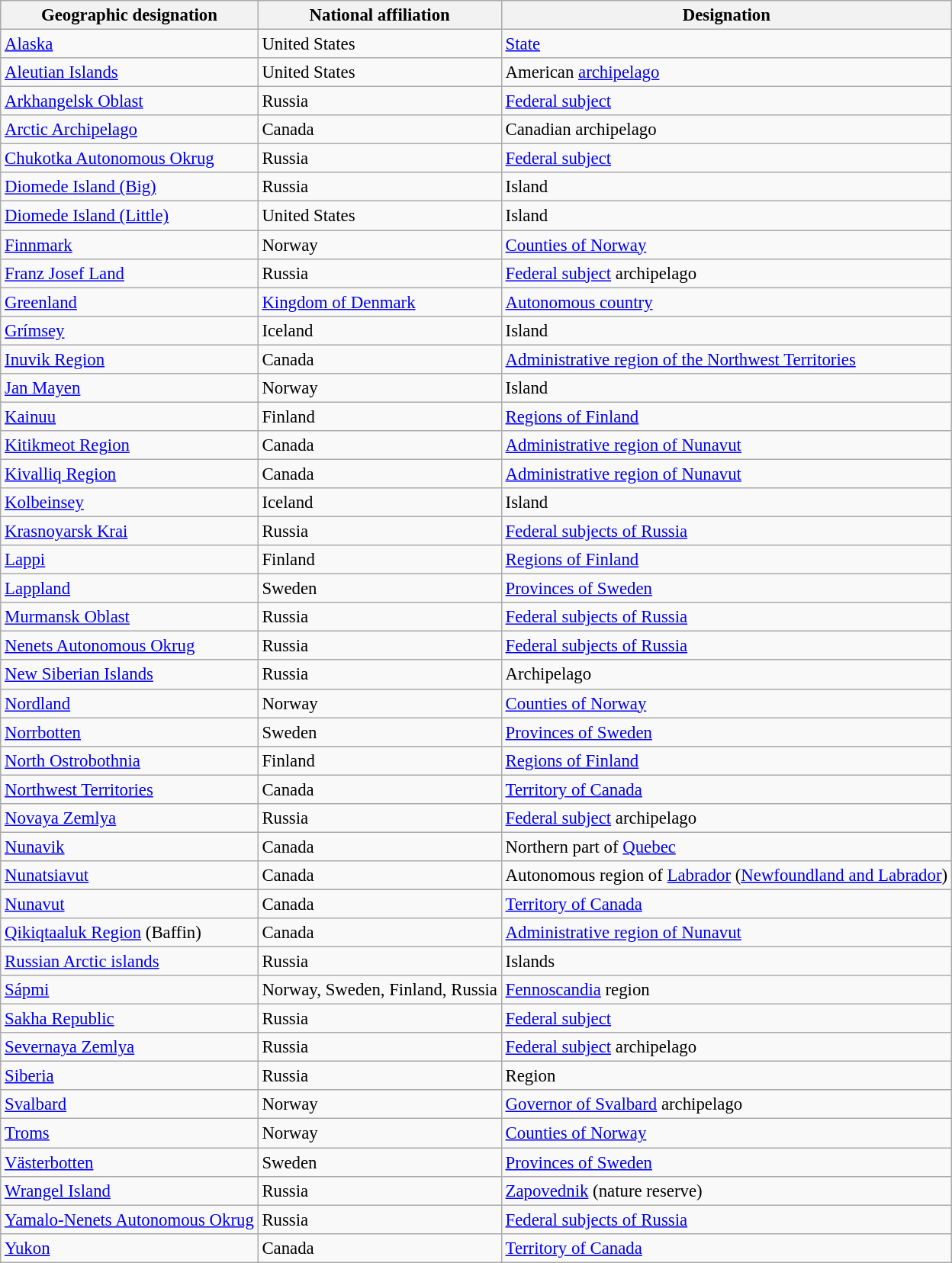<table class="wikitable sortable" style="font-size: 95%">
<tr>
<th>Geographic designation</th>
<th>National affiliation</th>
<th>Designation</th>
</tr>
<tr>
<td><a href='#'>Alaska</a></td>
<td>United States</td>
<td><a href='#'>State</a></td>
</tr>
<tr>
<td><a href='#'>Aleutian Islands</a></td>
<td>United States</td>
<td>American <a href='#'>archipelago</a></td>
</tr>
<tr>
<td><a href='#'>Arkhangelsk Oblast</a></td>
<td>Russia</td>
<td><a href='#'>Federal subject</a></td>
</tr>
<tr>
<td><a href='#'>Arctic Archipelago</a></td>
<td>Canada</td>
<td>Canadian archipelago</td>
</tr>
<tr>
<td><a href='#'>Chukotka Autonomous Okrug</a></td>
<td>Russia</td>
<td><a href='#'>Federal subject</a></td>
</tr>
<tr>
<td><a href='#'>Diomede Island (Big)</a></td>
<td>Russia</td>
<td>Island</td>
</tr>
<tr>
<td><a href='#'>Diomede Island (Little)</a></td>
<td>United States</td>
<td>Island</td>
</tr>
<tr>
<td><a href='#'>Finnmark</a></td>
<td>Norway</td>
<td><a href='#'>Counties of Norway</a></td>
</tr>
<tr>
<td><a href='#'>Franz Josef Land</a></td>
<td>Russia</td>
<td><a href='#'>Federal subject</a> archipelago</td>
</tr>
<tr>
<td><a href='#'>Greenland</a></td>
<td><a href='#'>Kingdom of Denmark</a></td>
<td><a href='#'>Autonomous country</a></td>
</tr>
<tr>
<td><a href='#'>Grímsey</a></td>
<td>Iceland</td>
<td>Island</td>
</tr>
<tr>
<td><a href='#'>Inuvik Region</a></td>
<td>Canada</td>
<td><a href='#'>Administrative region of the Northwest Territories</a></td>
</tr>
<tr>
<td><a href='#'>Jan Mayen</a></td>
<td>Norway</td>
<td>Island</td>
</tr>
<tr>
<td><a href='#'>Kainuu</a></td>
<td>Finland</td>
<td><a href='#'>Regions of Finland</a></td>
</tr>
<tr>
<td><a href='#'>Kitikmeot Region</a></td>
<td>Canada</td>
<td><a href='#'>Administrative region of Nunavut</a></td>
</tr>
<tr>
<td><a href='#'>Kivalliq Region</a></td>
<td>Canada</td>
<td><a href='#'>Administrative region of Nunavut</a></td>
</tr>
<tr>
<td><a href='#'>Kolbeinsey</a></td>
<td>Iceland</td>
<td>Island</td>
</tr>
<tr>
<td><a href='#'>Krasnoyarsk Krai</a></td>
<td>Russia</td>
<td><a href='#'>Federal subjects of Russia</a></td>
</tr>
<tr>
<td><a href='#'>Lappi</a></td>
<td>Finland</td>
<td><a href='#'>Regions of Finland</a></td>
</tr>
<tr>
<td><a href='#'>Lappland</a></td>
<td>Sweden</td>
<td><a href='#'>Provinces of Sweden</a></td>
</tr>
<tr>
<td><a href='#'>Murmansk Oblast</a></td>
<td>Russia</td>
<td><a href='#'>Federal subjects of Russia</a></td>
</tr>
<tr>
<td><a href='#'>Nenets Autonomous Okrug</a></td>
<td>Russia</td>
<td><a href='#'>Federal subjects of Russia</a></td>
</tr>
<tr>
<td><a href='#'>New Siberian Islands</a></td>
<td>Russia</td>
<td>Archipelago</td>
</tr>
<tr>
<td><a href='#'>Nordland</a></td>
<td>Norway</td>
<td><a href='#'>Counties of Norway</a></td>
</tr>
<tr>
<td><a href='#'>Norrbotten</a></td>
<td>Sweden</td>
<td><a href='#'>Provinces of Sweden</a></td>
</tr>
<tr>
<td><a href='#'>North Ostrobothnia</a></td>
<td>Finland</td>
<td><a href='#'>Regions of Finland</a></td>
</tr>
<tr>
<td><a href='#'>Northwest Territories</a></td>
<td>Canada</td>
<td><a href='#'>Territory of Canada</a></td>
</tr>
<tr>
<td><a href='#'>Novaya Zemlya</a></td>
<td>Russia</td>
<td><a href='#'>Federal subject</a> archipelago</td>
</tr>
<tr>
<td><a href='#'>Nunavik</a></td>
<td>Canada</td>
<td>Northern part of <a href='#'>Quebec</a></td>
</tr>
<tr>
<td><a href='#'>Nunatsiavut</a></td>
<td>Canada</td>
<td>Autonomous region of <a href='#'>Labrador</a> (<a href='#'>Newfoundland and Labrador</a>)</td>
</tr>
<tr>
<td><a href='#'>Nunavut</a></td>
<td>Canada</td>
<td><a href='#'>Territory of Canada</a></td>
</tr>
<tr>
<td><a href='#'>Qikiqtaaluk Region</a> (Baffin)</td>
<td>Canada</td>
<td><a href='#'>Administrative region of Nunavut</a></td>
</tr>
<tr>
<td><a href='#'>Russian Arctic islands</a></td>
<td>Russia</td>
<td>Islands</td>
</tr>
<tr>
<td><a href='#'>Sápmi</a></td>
<td>Norway, Sweden, Finland, Russia</td>
<td><a href='#'>Fennoscandia</a> region</td>
</tr>
<tr>
<td><a href='#'>Sakha Republic</a></td>
<td>Russia</td>
<td><a href='#'>Federal subject</a></td>
</tr>
<tr>
<td><a href='#'>Severnaya Zemlya</a></td>
<td>Russia</td>
<td><a href='#'>Federal subject</a> archipelago</td>
</tr>
<tr>
<td><a href='#'>Siberia</a></td>
<td>Russia</td>
<td>Region</td>
</tr>
<tr>
<td><a href='#'>Svalbard</a></td>
<td>Norway</td>
<td><a href='#'>Governor of Svalbard</a> archipelago</td>
</tr>
<tr>
<td><a href='#'>Troms</a></td>
<td>Norway</td>
<td><a href='#'>Counties of Norway</a></td>
</tr>
<tr>
<td><a href='#'>Västerbotten</a></td>
<td>Sweden</td>
<td><a href='#'>Provinces of Sweden</a></td>
</tr>
<tr>
<td><a href='#'>Wrangel Island</a></td>
<td>Russia</td>
<td><a href='#'>Zapovednik</a> (nature reserve)</td>
</tr>
<tr>
<td><a href='#'>Yamalo-Nenets Autonomous Okrug</a></td>
<td>Russia</td>
<td><a href='#'>Federal subjects of Russia</a></td>
</tr>
<tr>
<td><a href='#'>Yukon</a></td>
<td>Canada</td>
<td><a href='#'>Territory of Canada</a></td>
</tr>
</table>
